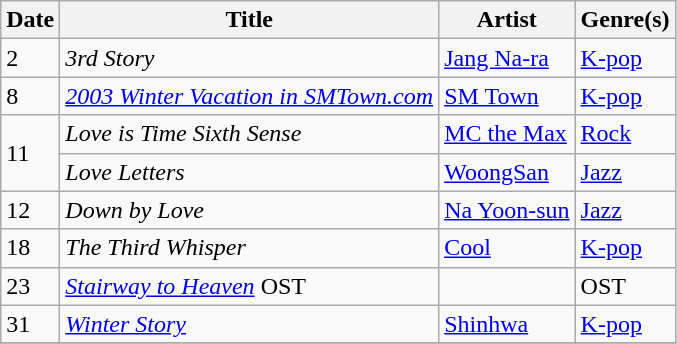<table class="wikitable" style="text-align: left;">
<tr>
<th>Date</th>
<th>Title</th>
<th>Artist</th>
<th>Genre(s)</th>
</tr>
<tr>
<td>2</td>
<td><em>3rd Story</em></td>
<td><a href='#'>Jang Na-ra</a></td>
<td><a href='#'>K-pop</a></td>
</tr>
<tr>
<td>8</td>
<td><em><a href='#'>2003 Winter Vacation in SMTown.com</a></em></td>
<td><a href='#'>SM Town</a></td>
<td><a href='#'>K-pop</a></td>
</tr>
<tr>
<td rowspan="2">11</td>
<td><em>Love is Time Sixth Sense</em></td>
<td><a href='#'>MC the Max</a></td>
<td><a href='#'>Rock</a></td>
</tr>
<tr>
<td><em>Love Letters</em></td>
<td><a href='#'>WoongSan</a></td>
<td><a href='#'>Jazz</a></td>
</tr>
<tr>
<td>12</td>
<td><em>Down by Love</em></td>
<td><a href='#'>Na Yoon-sun</a></td>
<td><a href='#'>Jazz</a></td>
</tr>
<tr>
<td>18</td>
<td><em>The Third Whisper</em></td>
<td><a href='#'>Cool</a></td>
<td><a href='#'>K-pop</a></td>
</tr>
<tr>
<td>23</td>
<td><em><a href='#'>Stairway to Heaven</a></em> OST</td>
<td></td>
<td>OST</td>
</tr>
<tr>
<td rowspan="1">31</td>
<td><em><a href='#'>Winter Story</a></em></td>
<td><a href='#'>Shinhwa</a></td>
<td><a href='#'>K-pop</a></td>
</tr>
<tr>
</tr>
</table>
